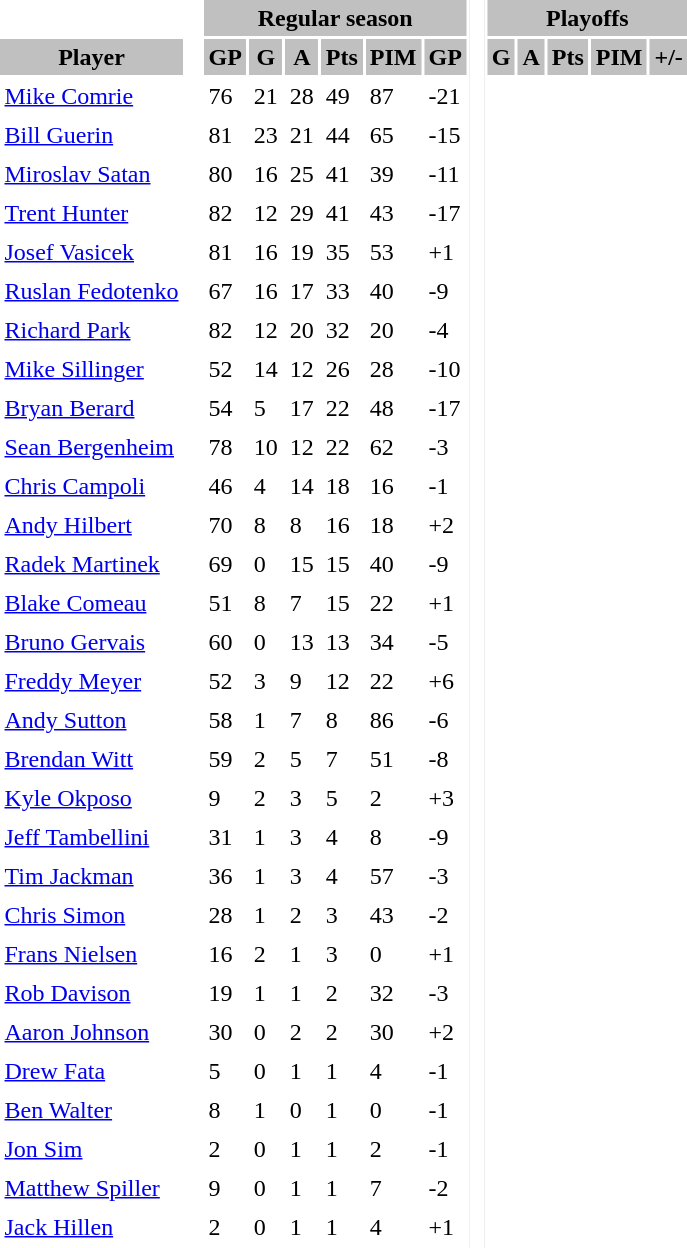<table border="0" cellpadding="3" cellspacing="2">
<tr align="center" bgcolor="#c0c0c0">
<th align="center" colspan="1" bgcolor="#ffffff"> </th>
<th align="center" rowspan="99" bgcolor="#ffffff"> </th>
<th align="center" colspan="6">Regular season</th>
<th align="center" rowspan="99" bgcolor="#ffffff"> </th>
<th align="center" colspan="6">Playoffs</th>
</tr>
<tr align="center" bgcolor="#c0c0c0">
<th align="center">Player</th>
<th align="center">GP</th>
<th align="center">G</th>
<th align="center">A</th>
<th align="center">Pts</th>
<th align="center">PIM</th>
<th align="center">GP</th>
<th align="center">G</th>
<th align="center">A</th>
<th align="center">Pts</th>
<th align="center">PIM</th>
<th align="center">+/-</th>
</tr>
<tr>
<td><a href='#'>Mike Comrie</a></td>
<td>76</td>
<td>21</td>
<td>28</td>
<td>49</td>
<td>87</td>
<td>-21</td>
</tr>
<tr>
<td><a href='#'>Bill Guerin</a></td>
<td>81</td>
<td>23</td>
<td>21</td>
<td>44</td>
<td>65</td>
<td>-15</td>
</tr>
<tr>
<td><a href='#'>Miroslav Satan</a></td>
<td>80</td>
<td>16</td>
<td>25</td>
<td>41</td>
<td>39</td>
<td>-11</td>
</tr>
<tr>
<td><a href='#'>Trent Hunter</a></td>
<td>82</td>
<td>12</td>
<td>29</td>
<td>41</td>
<td>43</td>
<td>-17</td>
</tr>
<tr>
<td><a href='#'>Josef Vasicek</a></td>
<td>81</td>
<td>16</td>
<td>19</td>
<td>35</td>
<td>53</td>
<td>+1</td>
</tr>
<tr>
<td><a href='#'>Ruslan Fedotenko</a></td>
<td>67</td>
<td>16</td>
<td>17</td>
<td>33</td>
<td>40</td>
<td>-9</td>
</tr>
<tr>
<td><a href='#'>Richard Park</a></td>
<td>82</td>
<td>12</td>
<td>20</td>
<td>32</td>
<td>20</td>
<td>-4</td>
</tr>
<tr>
<td><a href='#'>Mike Sillinger</a></td>
<td>52</td>
<td>14</td>
<td>12</td>
<td>26</td>
<td>28</td>
<td>-10</td>
</tr>
<tr>
<td><a href='#'>Bryan Berard</a></td>
<td>54</td>
<td>5</td>
<td>17</td>
<td>22</td>
<td>48</td>
<td>-17</td>
</tr>
<tr>
<td><a href='#'>Sean Bergenheim</a></td>
<td>78</td>
<td>10</td>
<td>12</td>
<td>22</td>
<td>62</td>
<td>-3</td>
</tr>
<tr>
<td><a href='#'>Chris Campoli</a></td>
<td>46</td>
<td>4</td>
<td>14</td>
<td>18</td>
<td>16</td>
<td>-1</td>
</tr>
<tr>
<td><a href='#'>Andy Hilbert</a></td>
<td>70</td>
<td>8</td>
<td>8</td>
<td>16</td>
<td>18</td>
<td>+2</td>
</tr>
<tr>
<td><a href='#'>Radek Martinek</a></td>
<td>69</td>
<td>0</td>
<td>15</td>
<td>15</td>
<td>40</td>
<td>-9</td>
</tr>
<tr>
<td><a href='#'>Blake Comeau</a></td>
<td>51</td>
<td>8</td>
<td>7</td>
<td>15</td>
<td>22</td>
<td>+1</td>
</tr>
<tr>
<td><a href='#'>Bruno Gervais</a></td>
<td>60</td>
<td>0</td>
<td>13</td>
<td>13</td>
<td>34</td>
<td>-5</td>
</tr>
<tr>
<td><a href='#'>Freddy Meyer</a></td>
<td>52</td>
<td>3</td>
<td>9</td>
<td>12</td>
<td>22</td>
<td>+6</td>
</tr>
<tr>
<td><a href='#'>Andy Sutton</a></td>
<td>58</td>
<td>1</td>
<td>7</td>
<td>8</td>
<td>86</td>
<td>-6</td>
</tr>
<tr>
<td><a href='#'>Brendan Witt</a></td>
<td>59</td>
<td>2</td>
<td>5</td>
<td>7</td>
<td>51</td>
<td>-8</td>
</tr>
<tr>
<td><a href='#'>Kyle Okposo</a></td>
<td>9</td>
<td>2</td>
<td>3</td>
<td>5</td>
<td>2</td>
<td>+3</td>
</tr>
<tr>
<td><a href='#'>Jeff Tambellini</a></td>
<td>31</td>
<td>1</td>
<td>3</td>
<td>4</td>
<td>8</td>
<td>-9</td>
</tr>
<tr>
<td><a href='#'>Tim Jackman</a></td>
<td>36</td>
<td>1</td>
<td>3</td>
<td>4</td>
<td>57</td>
<td>-3</td>
</tr>
<tr>
<td><a href='#'>Chris Simon</a></td>
<td>28</td>
<td>1</td>
<td>2</td>
<td>3</td>
<td>43</td>
<td>-2</td>
</tr>
<tr>
<td><a href='#'>Frans Nielsen</a></td>
<td>16</td>
<td>2</td>
<td>1</td>
<td>3</td>
<td>0</td>
<td>+1</td>
</tr>
<tr>
<td><a href='#'>Rob Davison</a></td>
<td>19</td>
<td>1</td>
<td>1</td>
<td>2</td>
<td>32</td>
<td>-3</td>
</tr>
<tr>
<td><a href='#'>Aaron Johnson</a></td>
<td>30</td>
<td>0</td>
<td>2</td>
<td>2</td>
<td>30</td>
<td>+2</td>
</tr>
<tr>
<td><a href='#'>Drew Fata</a></td>
<td>5</td>
<td>0</td>
<td>1</td>
<td>1</td>
<td>4</td>
<td>-1</td>
</tr>
<tr>
<td><a href='#'>Ben Walter</a></td>
<td>8</td>
<td>1</td>
<td>0</td>
<td>1</td>
<td>0</td>
<td>-1</td>
</tr>
<tr>
<td><a href='#'>Jon Sim</a></td>
<td>2</td>
<td>0</td>
<td>1</td>
<td>1</td>
<td>2</td>
<td>-1</td>
</tr>
<tr>
<td><a href='#'>Matthew Spiller</a></td>
<td>9</td>
<td>0</td>
<td>1</td>
<td>1</td>
<td>7</td>
<td>-2</td>
</tr>
<tr>
<td><a href='#'>Jack Hillen</a></td>
<td>2</td>
<td>0</td>
<td>1</td>
<td>1</td>
<td>4</td>
<td>+1</td>
</tr>
<tr>
</tr>
</table>
